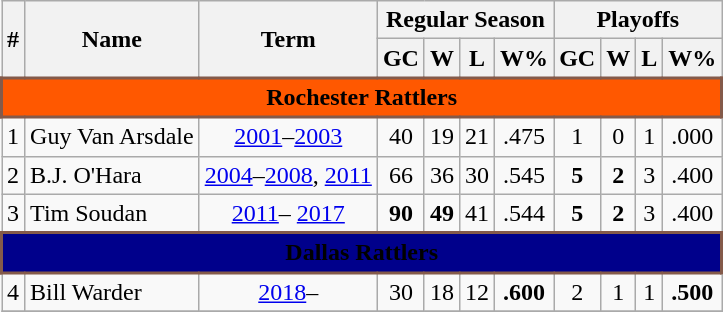<table class="wikitable">
<tr>
<th rowspan="2">#</th>
<th rowspan="2">Name</th>
<th rowspan="2">Term</th>
<th colspan="4">Regular Season</th>
<th colspan="4">Playoffs</th>
</tr>
<tr>
<th>GC</th>
<th>W</th>
<th>L</th>
<th>W%</th>
<th>GC</th>
<th>W</th>
<th>L</th>
<th>W%</th>
</tr>
<tr>
<td colspan="16" align="center" style="border:2px solid #845A4A; background-color:#FF5800"><span><strong>Rochester Rattlers</strong></span></td>
</tr>
<tr>
<td align=center>1</td>
<td>Guy Van Arsdale</td>
<td align=center><a href='#'>2001</a>–<a href='#'>2003</a></td>
<td align=center>40</td>
<td align=center>19</td>
<td align=center>21</td>
<td align=center>.475</td>
<td align=center>1</td>
<td align=center>0</td>
<td align=center>1</td>
<td align=center>.000</td>
</tr>
<tr>
<td align=center>2</td>
<td>B.J. O'Hara</td>
<td align=center><a href='#'>2004</a>–<a href='#'>2008</a>, <a href='#'>2011</a></td>
<td align=center>66</td>
<td align=center>36</td>
<td align=center>30</td>
<td align=center>.545</td>
<td align=center><strong>5</strong></td>
<td align=center><strong>2</strong></td>
<td align=center>3</td>
<td align=center>.400</td>
</tr>
<tr>
<td align=center>3</td>
<td>Tim Soudan</td>
<td align=center><a href='#'>2011</a>– <a href='#'>2017</a></td>
<td align=center><strong>90</strong></td>
<td align=center><strong>49</strong></td>
<td align=center>41</td>
<td align=center>.544</td>
<td align=center><strong>5</strong></td>
<td align=center><strong>2</strong></td>
<td align=center>3</td>
<td align=center>.400</td>
</tr>
<tr>
<td colspan="16" align="center" style="border:2px solid #845A4A; background-color:#00008B"><span><strong>Dallas Rattlers</strong></span></td>
</tr>
<tr>
<td align=center>4</td>
<td>Bill Warder</td>
<td align=center><a href='#'>2018</a>–</td>
<td align=center>30</td>
<td align=center>18</td>
<td align=center>12</td>
<td align=center><strong>.600</strong></td>
<td align=center>2</td>
<td align=center>1</td>
<td align=center>1</td>
<td align=center><strong>.500</strong></td>
</tr>
<tr>
</tr>
</table>
